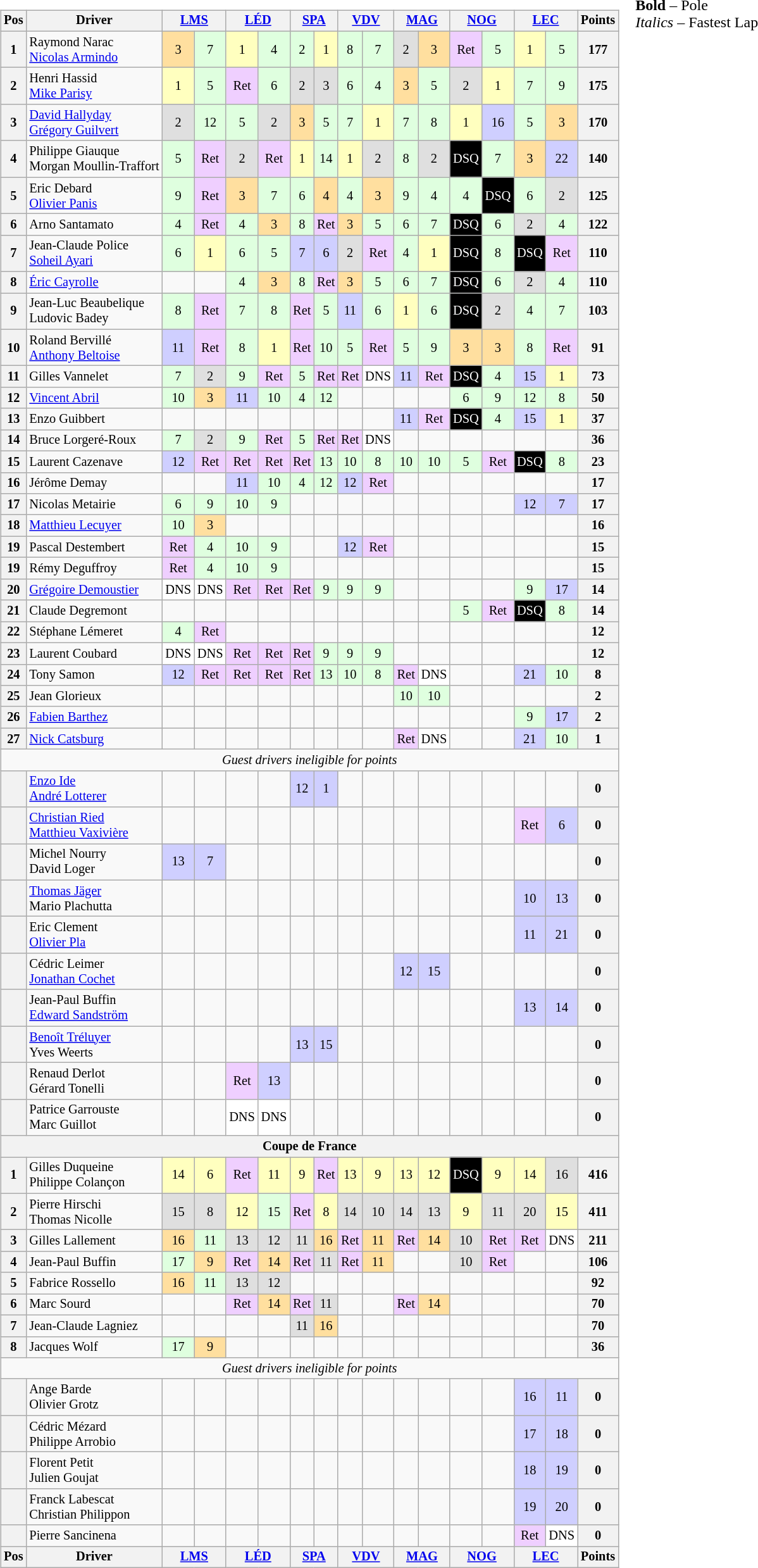<table>
<tr>
<td><br><table class="wikitable" style="font-size:85%; text-align:center">
<tr style="background:#f9f9f9" valign="top">
<th valign="middle">Pos</th>
<th valign="middle">Driver</th>
<th colspan=2><a href='#'>LMS</a><br></th>
<th colspan=2><a href='#'>LÉD</a><br></th>
<th colspan=2><a href='#'>SPA</a><br></th>
<th colspan=2><a href='#'>VDV</a><br></th>
<th colspan=2><a href='#'>MAG</a><br></th>
<th colspan=2><a href='#'>NOG</a><br></th>
<th colspan=2><a href='#'>LEC</a><br></th>
<th valign="middle">Points</th>
</tr>
<tr>
<th>1</th>
<td align=left> Raymond Narac<br> <a href='#'>Nicolas Armindo</a></td>
<td style="background:#FFDF9F;">3</td>
<td style="background:#DFFFDF;">7</td>
<td style="background:#FFFFBF;">1</td>
<td style="background:#DFFFDF;">4</td>
<td style="background:#DFFFDF;">2</td>
<td style="background:#FFFFBF;">1</td>
<td style="background:#DFFFDF;">8</td>
<td style="background:#DFFFDF;">7</td>
<td style="background:#DFDFDF;">2</td>
<td style="background:#FFDF9F;">3</td>
<td style="background:#EFCFFF;">Ret</td>
<td style="background:#DFFFDF;">5</td>
<td style="background:#FFFFBF;">1</td>
<td style="background:#DFFFDF;">5</td>
<th>177</th>
</tr>
<tr>
<th>2</th>
<td align=left> Henri Hassid<br> <a href='#'>Mike Parisy</a></td>
<td style="background:#FFFFBF;">1</td>
<td style="background:#DFFFDF;">5</td>
<td style="background:#EFCFFF;">Ret</td>
<td style="background:#DFFFDF;">6</td>
<td style="background:#DFDFDF;">2</td>
<td style="background:#DFDFDF;">3</td>
<td style="background:#DFFFDF;">6</td>
<td style="background:#DFFFDF;">4</td>
<td style="background:#FFDF9F;">3</td>
<td style="background:#DFFFDF;">5</td>
<td style="background:#DFDFDF;">2</td>
<td style="background:#FFFFBF;">1</td>
<td style="background:#DFFFDF;">7</td>
<td style="background:#DFFFDF;">9</td>
<th>175</th>
</tr>
<tr>
<th>3</th>
<td align=left> <a href='#'>David Hallyday</a><br> <a href='#'>Grégory Guilvert</a></td>
<td style="background:#DFDFDF;">2</td>
<td style="background:#DFFFDF;">12</td>
<td style="background:#DFFFDF;">5</td>
<td style="background:#DFDFDF;">2</td>
<td style="background:#FFDF9F;">3</td>
<td style="background:#DFFFDF;">5</td>
<td style="background:#DFFFDF;">7</td>
<td style="background:#FFFFBF;">1</td>
<td style="background:#DFFFDF;">7</td>
<td style="background:#DFFFDF;">8</td>
<td style="background:#FFFFBF;">1</td>
<td style="background:#CFCFFF;">16</td>
<td style="background:#DFFFDF;">5</td>
<td style="background:#FFDF9F;">3</td>
<th>170</th>
</tr>
<tr>
<th>4</th>
<td align=left> Philippe Giauque<br> Morgan Moullin-Traffort</td>
<td style="background:#DFFFDF;">5</td>
<td style="background:#EFCFFF;">Ret</td>
<td style="background:#DFDFDF;">2</td>
<td style="background:#EFCFFF;">Ret</td>
<td style="background:#FFFFBF;">1</td>
<td style="background:#DFFFDF;">14</td>
<td style="background:#FFFFBF;">1</td>
<td style="background:#DFDFDF;">2</td>
<td style="background:#DFFFDF;">8</td>
<td style="background:#DFDFDF;">2</td>
<td style="background:black; color:white;">DSQ</td>
<td style="background:#DFFFDF;">7</td>
<td style="background:#FFDF9F;">3</td>
<td style="background:#CFCFFF;">22</td>
<th>140</th>
</tr>
<tr>
<th>5</th>
<td align=left> Eric Debard<br> <a href='#'>Olivier Panis</a></td>
<td style="background:#DFFFDF;">9</td>
<td style="background:#EFCFFF;">Ret</td>
<td style="background:#FFDF9F;">3</td>
<td style="background:#DFFFDF;">7</td>
<td style="background:#DFFFDF;">6</td>
<td style="background:#FFDF9F;">4</td>
<td style="background:#DFFFDF;">4</td>
<td style="background:#FFDF9F;">3</td>
<td style="background:#DFFFDF;">9</td>
<td style="background:#DFFFDF;">4</td>
<td style="background:#DFFFDF;">4</td>
<td style="background:black; color:white;">DSQ</td>
<td style="background:#DFFFDF;">6</td>
<td style="background:#DFDFDF;">2</td>
<th>125</th>
</tr>
<tr>
<th>6</th>
<td align=left> Arno Santamato</td>
<td style="background:#DFFFDF;">4</td>
<td style="background:#EFCFFF;">Ret</td>
<td style="background:#DFFFDF;">4</td>
<td style="background:#FFDF9F;">3</td>
<td style="background:#DFFFDF;">8</td>
<td style="background:#EFCFFF;">Ret</td>
<td style="background:#FFDF9F;">3</td>
<td style="background:#DFFFDF;">5</td>
<td style="background:#DFFFDF;">6</td>
<td style="background:#DFFFDF;">7</td>
<td style="background:black; color:white;">DSQ</td>
<td style="background:#DFFFDF;">6</td>
<td style="background:#DFDFDF;">2</td>
<td style="background:#DFFFDF;">4</td>
<th>122</th>
</tr>
<tr>
<th>7</th>
<td align=left> Jean-Claude Police<br> <a href='#'>Soheil Ayari</a></td>
<td style="background:#DFFFDF;">6</td>
<td style="background:#FFFFBF;">1</td>
<td style="background:#DFFFDF;">6</td>
<td style="background:#DFFFDF;">5</td>
<td style="background:#CFCFFF;">7</td>
<td style="background:#CFCFFF;">6</td>
<td style="background:#DFDFDF;">2</td>
<td style="background:#EFCFFF;">Ret</td>
<td style="background:#DFFFDF;">4</td>
<td style="background:#FFFFBF;">1</td>
<td style="background:black; color:white;">DSQ</td>
<td style="background:#DFFFDF;">8</td>
<td style="background:black; color:white;">DSQ</td>
<td style="background:#EFCFFF;">Ret</td>
<th>110</th>
</tr>
<tr>
<th>8</th>
<td align=left> <a href='#'>Éric Cayrolle</a></td>
<td></td>
<td></td>
<td style="background:#DFFFDF;">4</td>
<td style="background:#FFDF9F;">3</td>
<td style="background:#DFFFDF;">8</td>
<td style="background:#EFCFFF;">Ret</td>
<td style="background:#FFDF9F;">3</td>
<td style="background:#DFFFDF;">5</td>
<td style="background:#DFFFDF;">6</td>
<td style="background:#DFFFDF;">7</td>
<td style="background:black; color:white;">DSQ</td>
<td style="background:#DFFFDF;">6</td>
<td style="background:#DFDFDF;">2</td>
<td style="background:#DFFFDF;">4</td>
<th>110</th>
</tr>
<tr>
<th>9</th>
<td align=left> Jean-Luc Beaubelique<br> Ludovic Badey</td>
<td style="background:#DFFFDF;">8</td>
<td style="background:#EFCFFF;">Ret</td>
<td style="background:#DFFFDF;">7</td>
<td style="background:#DFFFDF;">8</td>
<td style="background:#EFCFFF;">Ret</td>
<td style="background:#DFFFDF;">5</td>
<td style="background:#CFCFFF;">11</td>
<td style="background:#DFFFDF;">6</td>
<td style="background:#FFFFBF;">1</td>
<td style="background:#DFFFDF;">6</td>
<td style="background:black; color:white;">DSQ</td>
<td style="background:#DFDFDF;">2</td>
<td style="background:#DFFFDF;">4</td>
<td style="background:#DFFFDF;">7</td>
<th>103</th>
</tr>
<tr>
<th>10</th>
<td align=left> Roland Bervillé<br> <a href='#'>Anthony Beltoise</a></td>
<td style="background:#CFCFFF;">11</td>
<td style="background:#EFCFFF;">Ret</td>
<td style="background:#DFFFDF;">8</td>
<td style="background:#FFFFBF;">1</td>
<td style="background:#EFCFFF;">Ret</td>
<td style="background:#DFFFDF;">10</td>
<td style="background:#DFFFDF;">5</td>
<td style="background:#EFCFFF;">Ret</td>
<td style="background:#DFFFDF;">5</td>
<td style="background:#DFFFDF;">9</td>
<td style="background:#FFDF9F;">3</td>
<td style="background:#FFDF9F;">3</td>
<td style="background:#DFFFDF;">8</td>
<td style="background:#EFCFFF;">Ret</td>
<th>91</th>
</tr>
<tr>
<th>11</th>
<td align=left> Gilles Vannelet</td>
<td style="background:#DFFFDF;">7</td>
<td style="background:#DFDFDF;">2</td>
<td style="background:#DFFFDF;">9</td>
<td style="background:#EFCFFF;">Ret</td>
<td style="background:#DFFFDF;">5</td>
<td style="background:#EFCFFF;">Ret</td>
<td style="background:#EFCFFF;">Ret</td>
<td style="background:#FFFFFF;">DNS</td>
<td style="background:#CFCFFF;">11</td>
<td style="background:#EFCFFF;">Ret</td>
<td style="background:black; color:white;">DSQ</td>
<td style="background:#DFFFDF;">4</td>
<td style="background:#CFCFFF;">15</td>
<td style="background:#FFFFBF;">1</td>
<th>73</th>
</tr>
<tr>
<th>12</th>
<td align=left> <a href='#'>Vincent Abril</a></td>
<td style="background:#DFFFDF;">10</td>
<td style="background:#FFDF9F;">3</td>
<td style="background:#CFCFFF;">11</td>
<td style="background:#DFFFDF;">10</td>
<td style="background:#DFFFDF;">4</td>
<td style="background:#DFFFDF;">12</td>
<td></td>
<td></td>
<td></td>
<td></td>
<td style="background:#DFFFDF;">6</td>
<td style="background:#DFFFDF;">9</td>
<td style="background:#DFFFDF;">12</td>
<td style="background:#DFFFDF;">8</td>
<th>50</th>
</tr>
<tr>
<th>13</th>
<td align=left> Enzo Guibbert</td>
<td></td>
<td></td>
<td></td>
<td></td>
<td></td>
<td></td>
<td></td>
<td></td>
<td style="background:#CFCFFF;">11</td>
<td style="background:#EFCFFF;">Ret</td>
<td style="background:black; color:white;">DSQ</td>
<td style="background:#DFFFDF;">4</td>
<td style="background:#CFCFFF;">15</td>
<td style="background:#FFFFBF;">1</td>
<th>37</th>
</tr>
<tr>
<th>14</th>
<td align=left> Bruce Lorgeré-Roux</td>
<td style="background:#DFFFDF;">7</td>
<td style="background:#DFDFDF;">2</td>
<td style="background:#DFFFDF;">9</td>
<td style="background:#EFCFFF;">Ret</td>
<td style="background:#DFFFDF;">5</td>
<td style="background:#EFCFFF;">Ret</td>
<td style="background:#EFCFFF;">Ret</td>
<td style="background:#FFFFFF;">DNS</td>
<td></td>
<td></td>
<td></td>
<td></td>
<td></td>
<td></td>
<th>36</th>
</tr>
<tr>
<th>15</th>
<td align=left> Laurent Cazenave</td>
<td style="background:#CFCFFF;">12</td>
<td style="background:#EFCFFF;">Ret</td>
<td style="background:#EFCFFF;">Ret</td>
<td style="background:#EFCFFF;">Ret</td>
<td style="background:#EFCFFF;">Ret</td>
<td style="background:#DFFFDF;">13</td>
<td style="background:#DFFFDF;">10</td>
<td style="background:#DFFFDF;">8</td>
<td style="background:#DFFFDF;">10</td>
<td style="background:#DFFFDF;">10</td>
<td style="background:#DFFFDF;">5</td>
<td style="background:#EFCFFF;">Ret</td>
<td style="background:black; color:white;">DSQ</td>
<td style="background:#DFFFDF;">8</td>
<th>23</th>
</tr>
<tr>
<th>16</th>
<td align=left> Jérôme Demay</td>
<td></td>
<td></td>
<td style="background:#CFCFFF;">11</td>
<td style="background:#DFFFDF;">10</td>
<td style="background:#DFFFDF;">4</td>
<td style="background:#DFFFDF;">12</td>
<td style="background:#CFCFFF;">12</td>
<td style="background:#EFCFFF;">Ret</td>
<td></td>
<td></td>
<td></td>
<td></td>
<td></td>
<td></td>
<th>17</th>
</tr>
<tr>
<th>17</th>
<td align=left> Nicolas Metairie</td>
<td style="background:#DFFFDF;">6</td>
<td style="background:#DFFFDF;">9</td>
<td style="background:#DFFFDF;">10</td>
<td style="background:#DFFFDF;">9</td>
<td></td>
<td></td>
<td></td>
<td></td>
<td></td>
<td></td>
<td></td>
<td></td>
<td style="background:#CFCFFF;">12</td>
<td style="background:#CFCFFF;">7</td>
<th>17</th>
</tr>
<tr>
<th>18</th>
<td align=left> <a href='#'>Matthieu Lecuyer</a></td>
<td style="background:#DFFFDF;">10</td>
<td style="background:#FFDF9F;">3</td>
<td></td>
<td></td>
<td></td>
<td></td>
<td></td>
<td></td>
<td></td>
<td></td>
<td></td>
<td></td>
<td></td>
<td></td>
<th>16</th>
</tr>
<tr>
<th>19</th>
<td align=left> Pascal Destembert</td>
<td style="background:#EFCFFF;">Ret</td>
<td style="background:#DFFFDF;">4</td>
<td style="background:#DFFFDF;">10</td>
<td style="background:#DFFFDF;">9</td>
<td></td>
<td></td>
<td style="background:#CFCFFF;">12</td>
<td style="background:#EFCFFF;">Ret</td>
<td></td>
<td></td>
<td></td>
<td></td>
<td></td>
<td></td>
<th>15</th>
</tr>
<tr>
<th>19</th>
<td align=left> Rémy Deguffroy</td>
<td style="background:#EFCFFF;">Ret</td>
<td style="background:#DFFFDF;">4</td>
<td style="background:#DFFFDF;">10</td>
<td style="background:#DFFFDF;">9</td>
<td></td>
<td></td>
<td></td>
<td></td>
<td></td>
<td></td>
<td></td>
<td></td>
<td></td>
<td></td>
<th>15</th>
</tr>
<tr>
<th>20</th>
<td align=left> <a href='#'>Grégoire Demoustier</a></td>
<td style="background:#FFFFFF;">DNS</td>
<td style="background:#FFFFFF;">DNS</td>
<td style="background:#EFCFFF;">Ret</td>
<td style="background:#EFCFFF;">Ret</td>
<td style="background:#EFCFFF;">Ret</td>
<td style="background:#DFFFDF;">9</td>
<td style="background:#DFFFDF;">9</td>
<td style="background:#DFFFDF;">9</td>
<td></td>
<td></td>
<td></td>
<td></td>
<td style="background:#DFFFDF;">9</td>
<td style="background:#CFCFFF;">17</td>
<th>14</th>
</tr>
<tr>
<th>21</th>
<td align=left> Claude Degremont</td>
<td></td>
<td></td>
<td></td>
<td></td>
<td></td>
<td></td>
<td></td>
<td></td>
<td></td>
<td></td>
<td style="background:#DFFFDF;">5</td>
<td style="background:#EFCFFF;">Ret</td>
<td style="background:black; color:white;">DSQ</td>
<td style="background:#DFFFDF;">8</td>
<th>14</th>
</tr>
<tr>
<th>22</th>
<td align=left> Stéphane Lémeret</td>
<td style="background:#DFFFDF;">4</td>
<td style="background:#EFCFFF;">Ret</td>
<td></td>
<td></td>
<td></td>
<td></td>
<td></td>
<td></td>
<td></td>
<td></td>
<td></td>
<td></td>
<td></td>
<td></td>
<th>12</th>
</tr>
<tr>
<th>23</th>
<td align=left> Laurent Coubard</td>
<td style="background:#FFFFFF;">DNS</td>
<td style="background:#FFFFFF;">DNS</td>
<td style="background:#EFCFFF;">Ret</td>
<td style="background:#EFCFFF;">Ret</td>
<td style="background:#EFCFFF;">Ret</td>
<td style="background:#DFFFDF;">9</td>
<td style="background:#DFFFDF;">9</td>
<td style="background:#DFFFDF;">9</td>
<td></td>
<td></td>
<td></td>
<td></td>
<td></td>
<td></td>
<th>12</th>
</tr>
<tr>
<th>24</th>
<td align=left> Tony Samon</td>
<td style="background:#CFCFFF;">12</td>
<td style="background:#EFCFFF;">Ret</td>
<td style="background:#EFCFFF;">Ret</td>
<td style="background:#EFCFFF;">Ret</td>
<td style="background:#EFCFFF;">Ret</td>
<td style="background:#DFFFDF;">13</td>
<td style="background:#DFFFDF;">10</td>
<td style="background:#DFFFDF;">8</td>
<td style="background:#EFCFFF;">Ret</td>
<td style="background:#FFFFFF;">DNS</td>
<td></td>
<td></td>
<td style="background:#CFCFFF;">21</td>
<td style="background:#DFFFDF;">10</td>
<th>8</th>
</tr>
<tr>
<th>25</th>
<td align=left> Jean Glorieux</td>
<td></td>
<td></td>
<td></td>
<td></td>
<td></td>
<td></td>
<td></td>
<td></td>
<td style="background:#DFFFDF;">10</td>
<td style="background:#DFFFDF;">10</td>
<td></td>
<td></td>
<td></td>
<td></td>
<th>2</th>
</tr>
<tr>
<th>26</th>
<td align=left> <a href='#'>Fabien Barthez</a></td>
<td></td>
<td></td>
<td></td>
<td></td>
<td></td>
<td></td>
<td></td>
<td></td>
<td></td>
<td></td>
<td></td>
<td></td>
<td style="background:#DFFFDF;">9</td>
<td style="background:#CFCFFF;">17</td>
<th>2</th>
</tr>
<tr>
<th>27</th>
<td align=left> <a href='#'>Nick Catsburg</a></td>
<td></td>
<td></td>
<td></td>
<td></td>
<td></td>
<td></td>
<td></td>
<td></td>
<td style="background:#EFCFFF;">Ret</td>
<td style="background:#FFFFFF;">DNS</td>
<td></td>
<td></td>
<td style="background:#CFCFFF;">21</td>
<td style="background:#DFFFDF;">10</td>
<th>1</th>
</tr>
<tr>
<td colspan=17 align=center><em>Guest drivers ineligible for points</em></td>
</tr>
<tr>
<th></th>
<td align=left> <a href='#'>Enzo Ide</a><br> <a href='#'>André Lotterer</a></td>
<td></td>
<td></td>
<td></td>
<td></td>
<td style="background:#CFCFFF;">12</td>
<td style="background:#CFCFFF;">1</td>
<td></td>
<td></td>
<td></td>
<td></td>
<td></td>
<td></td>
<td></td>
<td></td>
<th>0</th>
</tr>
<tr>
<th></th>
<td align=left> <a href='#'>Christian Ried</a><br> <a href='#'>Matthieu Vaxivière</a></td>
<td></td>
<td></td>
<td></td>
<td></td>
<td></td>
<td></td>
<td></td>
<td></td>
<td></td>
<td></td>
<td></td>
<td></td>
<td style="background:#EFCFFF;">Ret</td>
<td style="background:#CFCFFF;">6</td>
<th>0</th>
</tr>
<tr>
<th></th>
<td align=left> Michel Nourry<br> David Loger</td>
<td style="background:#CFCFFF;">13</td>
<td style="background:#CFCFFF;">7</td>
<td></td>
<td></td>
<td></td>
<td></td>
<td></td>
<td></td>
<td></td>
<td></td>
<td></td>
<td></td>
<td></td>
<td></td>
<th>0</th>
</tr>
<tr>
<th></th>
<td align=left> <a href='#'>Thomas Jäger</a><br> Mario Plachutta</td>
<td></td>
<td></td>
<td></td>
<td></td>
<td></td>
<td></td>
<td></td>
<td></td>
<td></td>
<td></td>
<td></td>
<td></td>
<td style="background:#CFCFFF;">10</td>
<td style="background:#CFCFFF;">13</td>
<th>0</th>
</tr>
<tr>
<th></th>
<td align=left> Eric Clement<br> <a href='#'>Olivier Pla</a></td>
<td></td>
<td></td>
<td></td>
<td></td>
<td></td>
<td></td>
<td></td>
<td></td>
<td></td>
<td></td>
<td></td>
<td></td>
<td style="background:#CFCFFF;">11</td>
<td style="background:#CFCFFF;">21</td>
<th>0</th>
</tr>
<tr>
<th></th>
<td align=left> Cédric Leimer<br> <a href='#'>Jonathan Cochet</a></td>
<td></td>
<td></td>
<td></td>
<td></td>
<td></td>
<td></td>
<td></td>
<td></td>
<td style="background:#CFCFFF;">12</td>
<td style="background:#CFCFFF;">15</td>
<td></td>
<td></td>
<td></td>
<td></td>
<th>0</th>
</tr>
<tr>
<th></th>
<td align=left> Jean-Paul Buffin<br> <a href='#'>Edward Sandström</a></td>
<td></td>
<td></td>
<td></td>
<td></td>
<td></td>
<td></td>
<td></td>
<td></td>
<td></td>
<td></td>
<td></td>
<td></td>
<td style="background:#CFCFFF;">13</td>
<td style="background:#CFCFFF;">14</td>
<th>0</th>
</tr>
<tr>
<th></th>
<td align=left> <a href='#'>Benoît Tréluyer</a><br> Yves Weerts</td>
<td></td>
<td></td>
<td></td>
<td></td>
<td style="background:#CFCFFF;">13</td>
<td style="background:#CFCFFF;">15</td>
<td></td>
<td></td>
<td></td>
<td></td>
<td></td>
<td></td>
<td></td>
<td></td>
<th>0</th>
</tr>
<tr>
<th></th>
<td align=left> Renaud Derlot<br> Gérard Tonelli</td>
<td></td>
<td></td>
<td style="background:#EFCFFF;">Ret</td>
<td style="background:#CFCFFF;">13</td>
<td></td>
<td></td>
<td></td>
<td></td>
<td></td>
<td></td>
<td></td>
<td></td>
<td></td>
<td></td>
<th>0</th>
</tr>
<tr>
<th></th>
<td align=left> Patrice Garrouste<br> Marc Guillot</td>
<td></td>
<td></td>
<td style="background:#FFFFFF;">DNS</td>
<td style="background:#FFFFFF;">DNS</td>
<td></td>
<td></td>
<td></td>
<td></td>
<td></td>
<td></td>
<td></td>
<td></td>
<td></td>
<td></td>
<th>0</th>
</tr>
<tr>
<th colspan=17>Coupe de France</th>
</tr>
<tr>
<th>1</th>
<td align=left> Gilles Duqueine<br> Philippe Colançon</td>
<td style="background:#FFFFBF;">14</td>
<td style="background:#FFFFBF;">6</td>
<td style="background:#EFCFFF;">Ret</td>
<td style="background:#FFFFBF;">11</td>
<td style="background:#FFFFBF;">9</td>
<td style="background:#EFCFFF;">Ret</td>
<td style="background:#FFFFBF;">13</td>
<td style="background:#FFFFBF;">9</td>
<td style="background:#FFFFBF;">13</td>
<td style="background:#FFFFBF;">12</td>
<td style="background:black; color:white;">DSQ</td>
<td style="background:#FFFFBF;">9</td>
<td style="background:#FFFFBF;">14</td>
<td style="background:#DFDFDF;">16</td>
<th>416</th>
</tr>
<tr>
<th>2</th>
<td align=left> Pierre Hirschi<br> Thomas Nicolle</td>
<td style="background:#DFDFDF;">15</td>
<td style="background:#DFDFDF;">8</td>
<td style="background:#FFFFBF;">12</td>
<td style="background:#DFFFDF;">15</td>
<td style="background:#EFCFFF;">Ret</td>
<td style="background:#FFFFBF;">8</td>
<td style="background:#DFDFDF;">14</td>
<td style="background:#DFDFDF;">10</td>
<td style="background:#DFDFDF;">14</td>
<td style="background:#DFDFDF;">13</td>
<td style="background:#FFFFBF;">9</td>
<td style="background:#DFDFDF;">11</td>
<td style="background:#DFDFDF;">20</td>
<td style="background:#FFFFBF;">15</td>
<th>411</th>
</tr>
<tr>
<th>3</th>
<td align=left> Gilles Lallement</td>
<td style="background:#FFDF9F;">16</td>
<td style="background:#DFFFDF;">11</td>
<td style="background:#DFDFDF;">13</td>
<td style="background:#DFDFDF;">12</td>
<td style="background:#DFDFDF;">11</td>
<td style="background:#FFDF9F;">16</td>
<td style="background:#EFCFFF;">Ret</td>
<td style="background:#FFDF9F;">11</td>
<td style="background:#EFCFFF;">Ret</td>
<td style="background:#FFDF9F;">14</td>
<td style="background:#DFDFDF;">10</td>
<td style="background:#EFCFFF;">Ret</td>
<td style="background:#EFCFFF;">Ret</td>
<td style="background:#FFFFFF;">DNS</td>
<th>211</th>
</tr>
<tr>
<th>4</th>
<td align=left> Jean-Paul Buffin</td>
<td style="background:#DFFFDF;">17</td>
<td style="background:#FFDF9F;">9</td>
<td style="background:#EFCFFF;">Ret</td>
<td style="background:#FFDF9F;">14</td>
<td style="background:#EFCFFF;">Ret</td>
<td style="background:#DFDFDF;">11</td>
<td style="background:#EFCFFF;">Ret</td>
<td style="background:#FFDF9F;">11</td>
<td></td>
<td></td>
<td style="background:#DFDFDF;">10</td>
<td style="background:#EFCFFF;">Ret</td>
<td></td>
<td></td>
<th>106</th>
</tr>
<tr>
<th>5</th>
<td align=left> Fabrice Rossello</td>
<td style="background:#FFDF9F;">16</td>
<td style="background:#DFFFDF;">11</td>
<td style="background:#DFDFDF;">13</td>
<td style="background:#DFDFDF;">12</td>
<td></td>
<td></td>
<td></td>
<td></td>
<td></td>
<td></td>
<td></td>
<td></td>
<td></td>
<td></td>
<th>92</th>
</tr>
<tr>
<th>6</th>
<td align=left> Marc Sourd</td>
<td></td>
<td></td>
<td style="background:#EFCFFF;">Ret</td>
<td style="background:#FFDF9F;">14</td>
<td style="background:#EFCFFF;">Ret</td>
<td style="background:#DFDFDF;">11</td>
<td></td>
<td></td>
<td style="background:#EFCFFF;">Ret</td>
<td style="background:#FFDF9F;">14</td>
<td></td>
<td></td>
<td></td>
<td></td>
<th>70</th>
</tr>
<tr>
<th>7</th>
<td align=left> Jean-Claude Lagniez</td>
<td></td>
<td></td>
<td></td>
<td></td>
<td style="background:#DFDFDF;">11</td>
<td style="background:#FFDF9F;">16</td>
<td></td>
<td></td>
<td></td>
<td></td>
<td></td>
<td></td>
<td></td>
<td></td>
<th>70</th>
</tr>
<tr>
<th>8</th>
<td align=left> Jacques Wolf</td>
<td style="background:#DFFFDF;">17</td>
<td style="background:#FFDF9F;">9</td>
<td></td>
<td></td>
<td></td>
<td></td>
<td></td>
<td></td>
<td></td>
<td></td>
<td></td>
<td></td>
<td></td>
<td></td>
<th>36</th>
</tr>
<tr>
<td colspan=17 align=center><em>Guest drivers ineligible for points</em></td>
</tr>
<tr>
<th></th>
<td align=left> Ange Barde<br> Olivier Grotz</td>
<td></td>
<td></td>
<td></td>
<td></td>
<td></td>
<td></td>
<td></td>
<td></td>
<td></td>
<td></td>
<td></td>
<td></td>
<td style="background:#CFCFFF;">16</td>
<td style="background:#CFCFFF;">11</td>
<th>0</th>
</tr>
<tr>
<th></th>
<td align=left> Cédric Mézard<br> Philippe Arrobio</td>
<td></td>
<td></td>
<td></td>
<td></td>
<td></td>
<td></td>
<td></td>
<td></td>
<td></td>
<td></td>
<td></td>
<td></td>
<td style="background:#CFCFFF;">17</td>
<td style="background:#CFCFFF;">18</td>
<th>0</th>
</tr>
<tr>
<th></th>
<td align=left> Florent Petit<br> Julien Goujat</td>
<td></td>
<td></td>
<td></td>
<td></td>
<td></td>
<td></td>
<td></td>
<td></td>
<td></td>
<td></td>
<td></td>
<td></td>
<td style="background:#CFCFFF;">18</td>
<td style="background:#CFCFFF;">19</td>
<th>0</th>
</tr>
<tr>
<th></th>
<td align=left> Franck Labescat<br> Christian Philippon</td>
<td></td>
<td></td>
<td></td>
<td></td>
<td></td>
<td></td>
<td></td>
<td></td>
<td></td>
<td></td>
<td></td>
<td></td>
<td style="background:#CFCFFF;">19</td>
<td style="background:#CFCFFF;">20</td>
<th>0</th>
</tr>
<tr>
<th></th>
<td align=left> Pierre Sancinena</td>
<td></td>
<td></td>
<td></td>
<td></td>
<td></td>
<td></td>
<td></td>
<td></td>
<td></td>
<td></td>
<td></td>
<td></td>
<td style="background:#EFCFFF;">Ret</td>
<td style="background:#FFFFFF;">DNS</td>
<th>0</th>
</tr>
<tr style="background:#f9f9f9" valign="top">
<th valign="middle">Pos</th>
<th valign="middle">Driver</th>
<th colspan=2><a href='#'>LMS</a><br></th>
<th colspan=2><a href='#'>LÉD</a><br></th>
<th colspan=2><a href='#'>SPA</a><br></th>
<th colspan=2><a href='#'>VDV</a><br></th>
<th colspan=2><a href='#'>MAG</a><br></th>
<th colspan=2><a href='#'>NOG</a><br></th>
<th colspan=2><a href='#'>LEC</a><br></th>
<th valign="middle">Points</th>
</tr>
</table>
</td>
<td valign="top"><br>
<span><strong>Bold</strong> – Pole<br>
<em>Italics</em> – Fastest Lap</span></td>
</tr>
</table>
